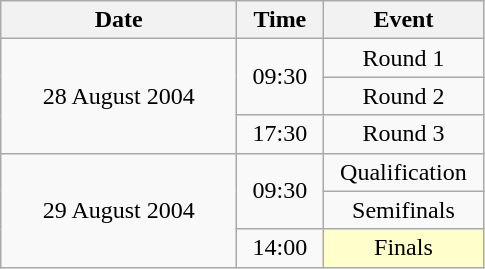<table class = "wikitable" style="text-align:center;">
<tr>
<th width=150>Date</th>
<th width=50>Time</th>
<th width=100>Event</th>
</tr>
<tr>
<td rowspan=3>28 August 2004</td>
<td rowspan=2>09:30</td>
<td>Round 1</td>
</tr>
<tr>
<td>Round 2</td>
</tr>
<tr>
<td>17:30</td>
<td>Round 3</td>
</tr>
<tr>
<td rowspan=3>29 August 2004</td>
<td rowspan=2>09:30</td>
<td>Qualification</td>
</tr>
<tr>
<td>Semifinals</td>
</tr>
<tr>
<td>14:00</td>
<td bgcolor=ffffcc>Finals</td>
</tr>
</table>
